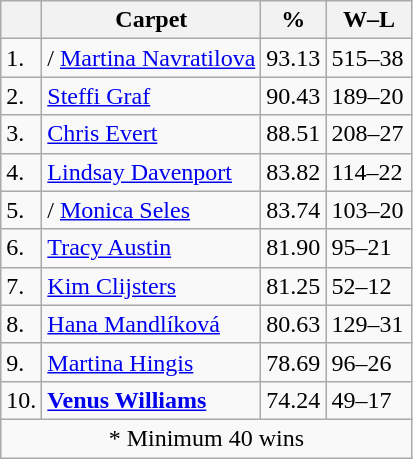<table class="wikitable" style="display:inline-table">
<tr>
<th></th>
<th>Carpet</th>
<th>%</th>
<th style="width:50px;">W–L</th>
</tr>
<tr>
<td>1.</td>
<td nowrap>/ <a href='#'>Martina Navratilova</a></td>
<td>93.13</td>
<td>515–38</td>
</tr>
<tr>
<td>2.</td>
<td> <a href='#'>Steffi Graf</a></td>
<td>90.43</td>
<td>189–20</td>
</tr>
<tr>
<td>3.</td>
<td> <a href='#'>Chris Evert</a></td>
<td>88.51</td>
<td>208–27</td>
</tr>
<tr>
<td>4.</td>
<td> <a href='#'>Lindsay Davenport</a></td>
<td>83.82</td>
<td>114–22</td>
</tr>
<tr>
<td>5.</td>
<td> / <a href='#'>Monica Seles</a></td>
<td>83.74</td>
<td>103–20</td>
</tr>
<tr>
<td>6.</td>
<td> <a href='#'>Tracy Austin</a></td>
<td>81.90</td>
<td>95–21</td>
</tr>
<tr>
<td>7.</td>
<td> <a href='#'>Kim Clijsters</a></td>
<td>81.25</td>
<td>52–12</td>
</tr>
<tr>
<td>8.</td>
<td> <a href='#'>Hana Mandlíková</a></td>
<td>80.63</td>
<td>129–31</td>
</tr>
<tr>
<td>9.</td>
<td> <a href='#'>Martina Hingis</a></td>
<td>78.69</td>
<td>96–26</td>
</tr>
<tr>
<td>10.</td>
<td> <strong><a href='#'>Venus Williams</a></strong></td>
<td>74.24</td>
<td>49–17</td>
</tr>
<tr>
<td colspan=4 style="text-align:center;">* Minimum 40 wins</td>
</tr>
</table>
